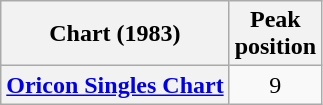<table class="wikitable plainrowheaders" style="text-align:center;">
<tr>
<th scope="col">Chart (1983)</th>
<th scope="col">Peak<br>position</th>
</tr>
<tr>
<th scope="row"><a href='#'>Oricon Singles Chart</a></th>
<td>9</td>
</tr>
</table>
